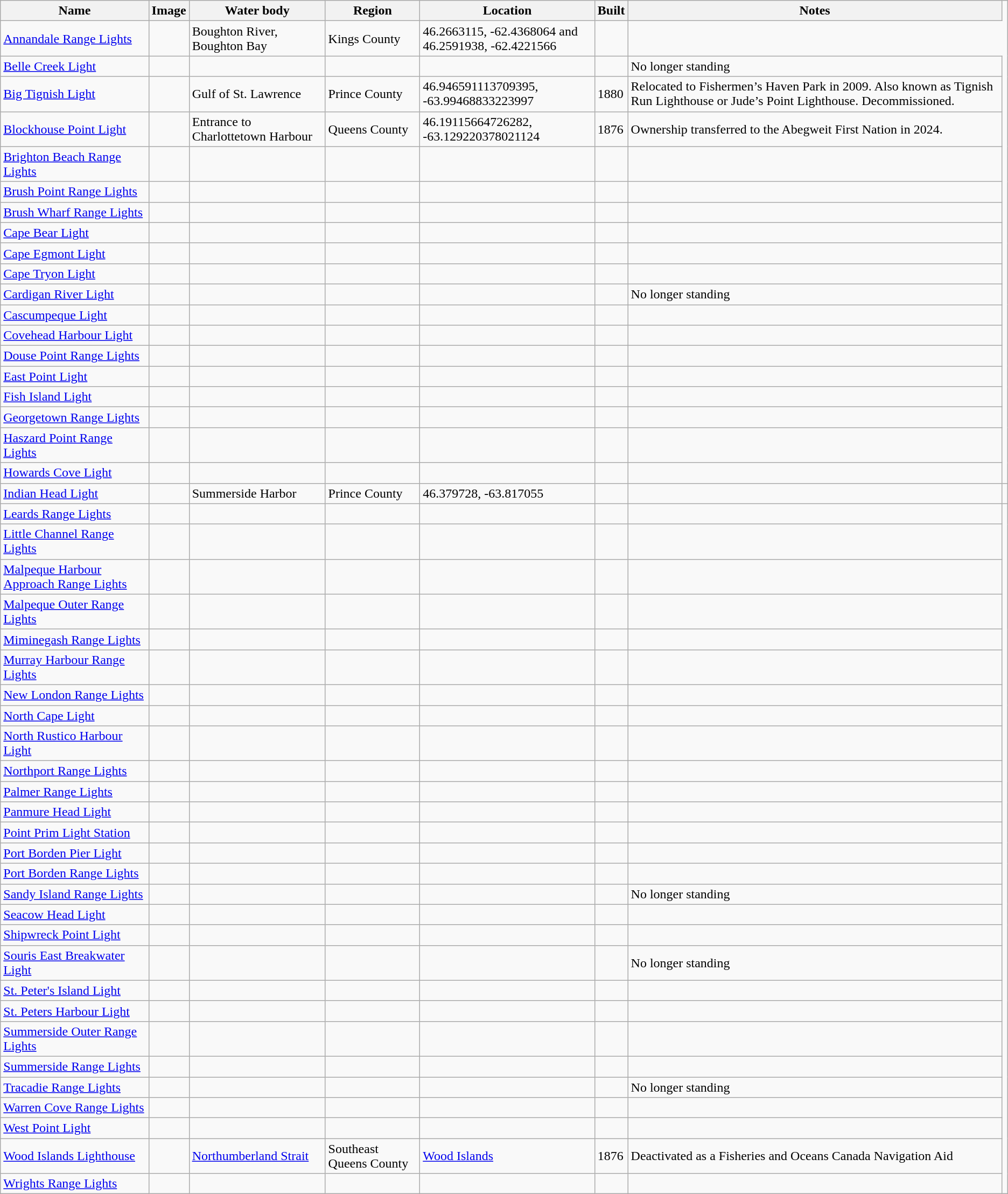<table class="wikitable sortable">
<tr>
<th>Name</th>
<th class="unsortable">Image</th>
<th>Water body</th>
<th>Region</th>
<th>Location</th>
<th>Built</th>
<th>Notes</th>
</tr>
<tr>
<td><a href='#'>Annandale Range Lights</a></td>
<td></td>
<td>Boughton River, Boughton Bay</td>
<td>Kings County</td>
<td>46.2663115, -62.4368064 and<br>46.2591938, -62.4221566</td>
<td></td>
</tr>
<tr>
<td><a href='#'>Belle Creek Light</a></td>
<td></td>
<td></td>
<td></td>
<td></td>
<td></td>
<td>No longer standing</td>
</tr>
<tr>
<td><a href='#'>Big Tignish Light</a></td>
<td></td>
<td>Gulf of St. Lawrence</td>
<td>Prince County</td>
<td>46.946591113709395, -63.99468833223997</td>
<td>1880 </td>
<td>Relocated to Fishermen’s Haven Park in 2009. Also known as Tignish Run Lighthouse or Jude’s Point Lighthouse. Decommissioned.</td>
</tr>
<tr>
<td><a href='#'>Blockhouse Point Light</a></td>
<td></td>
<td>Entrance to Charlottetown Harbour</td>
<td>Queens County</td>
<td>46.19115664726282, -63.129220378021124</td>
<td>1876 </td>
<td>Ownership transferred to the Abegweit First Nation in 2024.</td>
</tr>
<tr>
<td><a href='#'>Brighton Beach Range Lights</a></td>
<td></td>
<td></td>
<td></td>
<td></td>
<td></td>
<td></td>
</tr>
<tr>
<td><a href='#'>Brush Point Range Lights</a></td>
<td></td>
<td></td>
<td></td>
<td></td>
<td></td>
<td></td>
</tr>
<tr>
<td><a href='#'>Brush Wharf Range Lights</a></td>
<td></td>
<td></td>
<td></td>
<td></td>
<td></td>
<td></td>
</tr>
<tr>
<td><a href='#'>Cape Bear Light</a></td>
<td></td>
<td></td>
<td></td>
<td></td>
<td></td>
<td></td>
</tr>
<tr>
<td><a href='#'>Cape Egmont Light</a></td>
<td></td>
<td></td>
<td></td>
<td></td>
<td></td>
<td></td>
</tr>
<tr>
<td><a href='#'>Cape Tryon Light</a></td>
<td></td>
<td></td>
<td></td>
<td></td>
<td></td>
<td></td>
</tr>
<tr>
<td><a href='#'>Cardigan River Light</a></td>
<td></td>
<td></td>
<td></td>
<td></td>
<td></td>
<td>No longer standing</td>
</tr>
<tr>
<td><a href='#'>Cascumpeque Light</a></td>
<td></td>
<td></td>
<td></td>
<td></td>
<td></td>
<td></td>
</tr>
<tr>
<td><a href='#'>Covehead Harbour Light</a></td>
<td></td>
<td></td>
<td></td>
<td></td>
<td></td>
<td></td>
</tr>
<tr>
<td><a href='#'>Douse Point Range Lights</a></td>
<td></td>
<td></td>
<td></td>
<td></td>
<td></td>
<td></td>
</tr>
<tr>
<td><a href='#'>East Point Light</a></td>
<td></td>
<td></td>
<td></td>
<td></td>
<td></td>
<td></td>
</tr>
<tr>
<td><a href='#'>Fish Island Light</a></td>
<td></td>
<td></td>
<td></td>
<td></td>
<td></td>
<td></td>
</tr>
<tr>
<td><a href='#'>Georgetown Range Lights</a></td>
<td></td>
<td></td>
<td></td>
<td></td>
<td></td>
<td></td>
</tr>
<tr>
<td><a href='#'>Haszard Point Range Lights</a></td>
<td></td>
<td></td>
<td></td>
<td></td>
<td></td>
<td></td>
</tr>
<tr>
<td><a href='#'>Howards Cove Light</a></td>
<td></td>
<td></td>
<td></td>
<td></td>
<td></td>
<td></td>
</tr>
<tr>
<td><a href='#'>Indian Head Light</a></td>
<td></td>
<td>Summerside Harbor</td>
<td>Prince County</td>
<td>46.379728, -63.817055</td>
<td></td>
<td></td>
<td></td>
</tr>
<tr>
<td><a href='#'>Leards Range Lights</a></td>
<td></td>
<td></td>
<td></td>
<td></td>
<td></td>
<td></td>
</tr>
<tr>
<td><a href='#'>Little Channel Range Lights</a></td>
<td></td>
<td></td>
<td></td>
<td></td>
<td></td>
<td></td>
</tr>
<tr>
<td><a href='#'>Malpeque Harbour Approach Range Lights</a></td>
<td></td>
<td></td>
<td></td>
<td></td>
<td></td>
<td></td>
</tr>
<tr>
<td><a href='#'>Malpeque Outer Range Lights</a></td>
<td></td>
<td></td>
<td></td>
<td></td>
<td></td>
<td></td>
</tr>
<tr>
<td><a href='#'>Miminegash Range Lights</a></td>
<td></td>
<td></td>
<td></td>
<td></td>
<td></td>
<td></td>
</tr>
<tr>
<td><a href='#'>Murray Harbour Range Lights</a></td>
<td></td>
<td></td>
<td></td>
<td></td>
<td></td>
<td></td>
</tr>
<tr>
<td><a href='#'>New London Range Lights</a></td>
<td></td>
<td></td>
<td></td>
<td></td>
<td></td>
<td></td>
</tr>
<tr>
<td><a href='#'>North Cape Light</a></td>
<td></td>
<td></td>
<td></td>
<td></td>
<td></td>
<td></td>
</tr>
<tr>
<td><a href='#'>North Rustico Harbour Light</a></td>
<td></td>
<td></td>
<td></td>
<td></td>
<td></td>
<td></td>
</tr>
<tr>
<td><a href='#'>Northport Range Lights</a></td>
<td></td>
<td></td>
<td></td>
<td></td>
<td></td>
<td></td>
</tr>
<tr>
<td><a href='#'>Palmer Range Lights</a></td>
<td></td>
<td></td>
<td></td>
<td></td>
<td></td>
<td></td>
</tr>
<tr>
<td><a href='#'>Panmure Head Light</a></td>
<td></td>
<td></td>
<td></td>
<td></td>
<td></td>
<td></td>
</tr>
<tr>
<td><a href='#'>Point Prim Light Station</a></td>
<td></td>
<td></td>
<td></td>
<td></td>
<td></td>
<td></td>
</tr>
<tr>
<td><a href='#'>Port Borden Pier Light</a></td>
<td></td>
<td></td>
<td></td>
<td></td>
<td></td>
<td></td>
</tr>
<tr>
<td><a href='#'>Port Borden Range Lights</a></td>
<td> </td>
<td></td>
<td></td>
<td></td>
<td></td>
<td></td>
</tr>
<tr>
<td><a href='#'>Sandy Island Range Lights</a></td>
<td></td>
<td></td>
<td></td>
<td></td>
<td></td>
<td>No longer standing</td>
</tr>
<tr>
<td><a href='#'>Seacow Head Light</a></td>
<td></td>
<td></td>
<td></td>
<td></td>
<td></td>
<td></td>
</tr>
<tr>
<td><a href='#'>Shipwreck Point Light</a></td>
<td></td>
<td></td>
<td></td>
<td></td>
<td></td>
<td></td>
</tr>
<tr>
<td><a href='#'>Souris East Breakwater Light</a></td>
<td></td>
<td></td>
<td></td>
<td></td>
<td></td>
<td>No longer standing</td>
</tr>
<tr>
<td><a href='#'>St. Peter's Island Light</a></td>
<td></td>
<td></td>
<td></td>
<td></td>
<td></td>
<td></td>
</tr>
<tr>
<td><a href='#'>St. Peters Harbour Light</a></td>
<td></td>
<td></td>
<td></td>
<td></td>
<td></td>
<td></td>
</tr>
<tr>
<td><a href='#'>Summerside Outer Range Lights</a></td>
<td></td>
<td></td>
<td></td>
<td></td>
<td></td>
<td></td>
</tr>
<tr>
<td><a href='#'>Summerside Range Lights</a></td>
<td></td>
<td></td>
<td></td>
<td></td>
<td></td>
<td></td>
</tr>
<tr>
<td><a href='#'>Tracadie Range Lights</a></td>
<td></td>
<td></td>
<td></td>
<td></td>
<td></td>
<td>No longer standing</td>
</tr>
<tr>
<td><a href='#'>Warren Cove Range Lights</a></td>
<td> </td>
<td></td>
<td></td>
<td></td>
<td></td>
<td></td>
</tr>
<tr>
<td><a href='#'>West Point Light</a></td>
<td></td>
<td></td>
<td></td>
<td></td>
<td></td>
<td></td>
</tr>
<tr>
<td><a href='#'>Wood Islands Lighthouse</a></td>
<td></td>
<td><a href='#'>Northumberland Strait</a></td>
<td>Southeast Queens County</td>
<td><a href='#'>Wood Islands</a></td>
<td>1876</td>
<td>Deactivated as a Fisheries and Oceans Canada Navigation Aid</td>
</tr>
<tr>
<td><a href='#'>Wrights Range Lights</a></td>
<td></td>
<td></td>
<td></td>
<td></td>
<td></td>
<td></td>
</tr>
</table>
